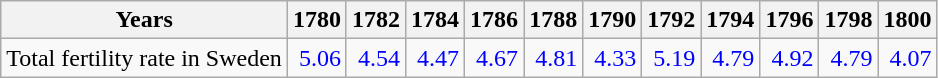<table class="wikitable " style="text-align:right">
<tr>
<th>Years</th>
<th>1780</th>
<th>1782</th>
<th>1784</th>
<th>1786</th>
<th>1788</th>
<th>1790</th>
<th>1792</th>
<th>1794</th>
<th>1796</th>
<th>1798</th>
<th>1800</th>
</tr>
<tr>
<td style="text-align:left;">Total fertility rate in Sweden</td>
<td style="text-align:right; color:blue;">5.06</td>
<td style="text-align:right; color:blue;">4.54</td>
<td style="text-align:right; color:blue;">4.47</td>
<td style="text-align:right; color:blue;">4.67</td>
<td style="text-align:right; color:blue;">4.81</td>
<td style="text-align:right; color:blue;">4.33</td>
<td style="text-align:right; color:blue;">5.19</td>
<td style="text-align:right; color:blue;">4.79</td>
<td style="text-align:right; color:blue;">4.92</td>
<td style="text-align:right; color:blue;">4.79</td>
<td style="text-align:right; color:blue;">4.07</td>
</tr>
</table>
